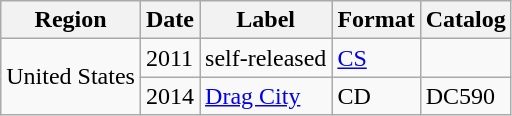<table class="wikitable">
<tr>
<th>Region</th>
<th>Date</th>
<th>Label</th>
<th>Format</th>
<th>Catalog</th>
</tr>
<tr>
<td rowspan="2">United States</td>
<td>2011</td>
<td>self-released</td>
<td><a href='#'>CS</a></td>
<td></td>
</tr>
<tr>
<td>2014</td>
<td><a href='#'>Drag City</a></td>
<td>CD</td>
<td>DC590</td>
</tr>
</table>
